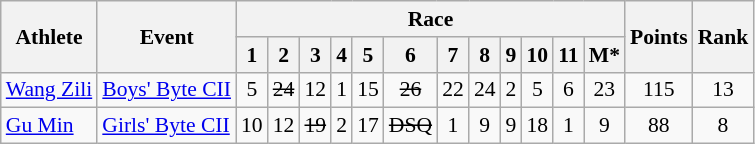<table class="wikitable" border="1" style="font-size:90%">
<tr>
<th rowspan=2>Athlete</th>
<th rowspan=2>Event</th>
<th colspan=12>Race</th>
<th rowspan=2>Points</th>
<th rowspan=2>Rank</th>
</tr>
<tr>
<th>1</th>
<th>2</th>
<th>3</th>
<th>4</th>
<th>5</th>
<th>6</th>
<th>7</th>
<th>8</th>
<th>9</th>
<th>10</th>
<th>11</th>
<th>M*</th>
</tr>
<tr>
<td><a href='#'>Wang Zili</a></td>
<td><a href='#'>Boys' Byte CII</a></td>
<td align=center>5</td>
<td align=center><s>24</s></td>
<td align=center>12</td>
<td align=center>1</td>
<td align=center>15</td>
<td align=center><s>26</s></td>
<td align=center>22</td>
<td align=center>24</td>
<td align=center>2</td>
<td align=center>5</td>
<td align=center>6</td>
<td align=center>23</td>
<td align=center>115</td>
<td align=center>13</td>
</tr>
<tr>
<td><a href='#'>Gu Min</a></td>
<td><a href='#'>Girls' Byte CII</a></td>
<td align=center>10</td>
<td align=center>12</td>
<td align=center><s>19</s></td>
<td align=center>2</td>
<td align=center>17</td>
<td align=center><s>DSQ</s></td>
<td align=center>1</td>
<td align=center>9</td>
<td align=center>9</td>
<td align=center>18</td>
<td align=center>1</td>
<td align=center>9</td>
<td align=center>88</td>
<td align=center>8</td>
</tr>
</table>
